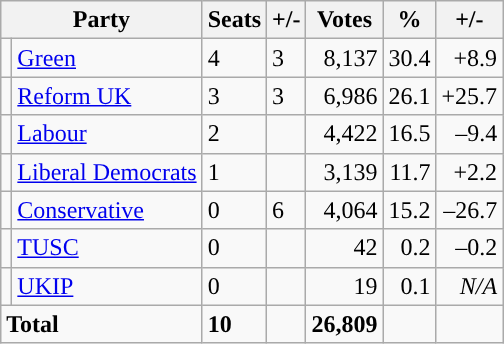<table class="wikitable sortable">
<tr>
<th colspan="2">Party</th>
<th>Seats</th>
<th>+/-</th>
<th>Votes</th>
<th>%</th>
<th>+/-</th>
</tr>
<tr>
<td style="background-color: "></td>
<td><a href='#'>Green</a></td>
<td>4</td>
<td> 3</td>
<td style="text-align:right;">8,137</td>
<td style="text-align:right;">30.4</td>
<td style="text-align:right;">+8.9</td>
</tr>
<tr>
<td style="background-color: "></td>
<td><a href='#'>Reform UK</a></td>
<td>3</td>
<td> 3</td>
<td style="text-align:right;">6,986</td>
<td style="text-align:right;">26.1</td>
<td style="text-align:right;">+25.7</td>
</tr>
<tr>
<td style="background-color: "></td>
<td><a href='#'>Labour</a></td>
<td>2</td>
<td></td>
<td style="text-align:right;">4,422</td>
<td style="text-align:right;">16.5</td>
<td style="text-align:right;">–9.4</td>
</tr>
<tr>
<td style="background-color: "></td>
<td><a href='#'>Liberal Democrats</a></td>
<td>1</td>
<td></td>
<td style="text-align:right;">3,139</td>
<td style="text-align:right;">11.7</td>
<td style="text-align:right;">+2.2</td>
</tr>
<tr>
<td style="background-color: "></td>
<td><a href='#'>Conservative</a></td>
<td>0</td>
<td> 6</td>
<td style="text-align:right;">4,064</td>
<td style="text-align:right;">15.2</td>
<td style="text-align:right;">–26.7</td>
</tr>
<tr>
<td style="background-color: "></td>
<td><a href='#'>TUSC</a></td>
<td>0</td>
<td></td>
<td style="text-align:right;">42</td>
<td style="text-align:right;">0.2</td>
<td style="text-align:right;">–0.2</td>
</tr>
<tr>
<td style="background-color: "></td>
<td><a href='#'>UKIP</a></td>
<td>0</td>
<td></td>
<td style="text-align:right;">19</td>
<td style="text-align:right;">0.1</td>
<td style="text-align:right;"><em>N/A</em></td>
</tr>
<tr>
<td colspan="2"><strong>Total</strong></td>
<td><strong>10</strong></td>
<td></td>
<td style="text-align:right;"><strong>26,809</strong></td>
<td style="text-align:right;"></td>
<td style="text-align:right;"></td>
</tr>
</table>
